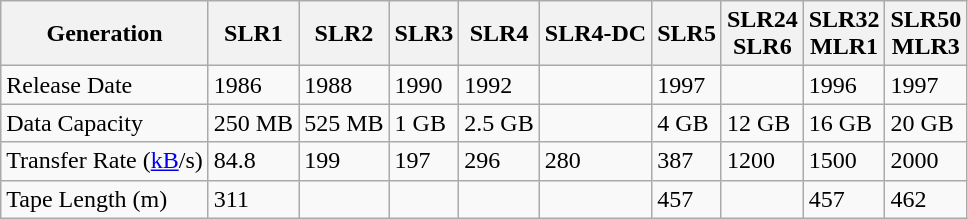<table class="wikitable" style="margin-left: 1em;">
<tr>
<th>Generation</th>
<th>SLR1</th>
<th>SLR2</th>
<th>SLR3</th>
<th>SLR4</th>
<th>SLR4-DC</th>
<th>SLR5</th>
<th>SLR24 <br> SLR6</th>
<th>SLR32 <br> MLR1</th>
<th>SLR50 <br> MLR3</th>
</tr>
<tr>
<td>Release Date</td>
<td>1986</td>
<td>1988</td>
<td>1990</td>
<td>1992</td>
<td></td>
<td>1997</td>
<td></td>
<td>1996</td>
<td>1997</td>
</tr>
<tr>
<td>Data Capacity</td>
<td>250 MB</td>
<td>525 MB</td>
<td>1 GB</td>
<td>2.5 GB</td>
<td></td>
<td>4 GB</td>
<td>12 GB</td>
<td>16 GB</td>
<td>20 GB</td>
</tr>
<tr>
<td>Transfer Rate (<a href='#'>kB</a>/s)</td>
<td>84.8</td>
<td>199</td>
<td>197</td>
<td>296</td>
<td>280</td>
<td>387</td>
<td>1200</td>
<td>1500</td>
<td>2000</td>
</tr>
<tr>
<td>Tape Length (m)</td>
<td>311</td>
<td></td>
<td></td>
<td></td>
<td></td>
<td>457</td>
<td></td>
<td>457</td>
<td>462</td>
</tr>
</table>
